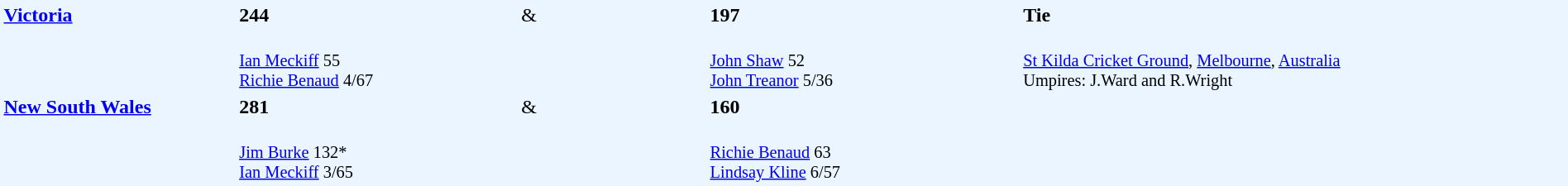<table width="100%" style="background: #EBF5FF">
<tr>
<td width="15%" valign="top" rowspan="2"><strong><a href='#'>Victoria</a></strong></td>
<td width="18%"><strong>244</strong></td>
<td width="12%">&</td>
<td width="20%"><strong>197</strong></td>
<td width="35%"><strong>Tie</strong></td>
</tr>
<tr>
<td style="font-size: 85%;" valign="top"><br><a href='#'>Ian Meckiff</a> 55<br>
<a href='#'>Richie Benaud</a> 4/67</td>
<td></td>
<td style="font-size: 85%;"><br><a href='#'>John Shaw</a> 52<br>
<a href='#'>John Treanor</a> 5/36</td>
<td valign="top" style="font-size: 85%;" rowspan="3"><br><a href='#'>St Kilda Cricket Ground</a>, <a href='#'>Melbourne</a>, <a href='#'>Australia</a><br>
Umpires: J.Ward and R.Wright</td>
</tr>
<tr>
<td valign="top" rowspan="2"><strong><a href='#'>New South Wales</a></strong></td>
<td><strong>281</strong></td>
<td>&</td>
<td><strong>160</strong></td>
</tr>
<tr>
<td style="font-size: 85%;"><br><a href='#'>Jim Burke</a> 132*<br>
<a href='#'>Ian Meckiff</a> 3/65</td>
<td></td>
<td valign="top" style="font-size: 85%;"><br><a href='#'>Richie Benaud</a> 63<br>
<a href='#'>Lindsay Kline</a> 6/57</td>
</tr>
</table>
